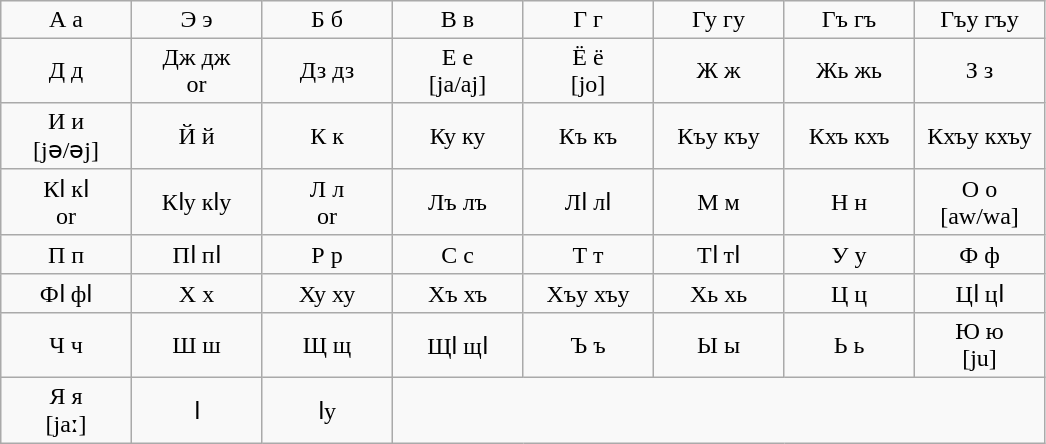<table class="wikitable">
<tr>
<td style="width:5em; text-align:center; padding: 3px;">А а <br> </td>
<td style="width:5em; text-align:center; padding: 3px;">Э э <br> </td>
<td style="width:5em; text-align:center; padding: 3px;">Б б <br> </td>
<td style="width:5em; text-align:center; padding: 3px;">В в <br> </td>
<td style="width:5em; text-align:center; padding: 3px;">Г г <br> </td>
<td style="width:5em; text-align:center; padding: 3px;">Гу гу <br> </td>
<td style="width:5em; text-align:center; padding: 3px;">Гъ гъ <br> </td>
<td style="width:5em; text-align:center; padding: 3px;">Гъу гъу <br> </td>
</tr>
<tr>
<td style="width:5em; text-align:center; padding: 3px;">Д д <br> </td>
<td style="width:5em; text-align:center; padding: 3px;">Дж дж <br>  or </td>
<td style="width:5em; text-align:center; padding: 3px;">Дз дз <br> </td>
<td style="width:5em; text-align:center; padding: 3px;">Е е <br> [ja/aj]</td>
<td style="width:5em; text-align:center; padding: 3px;">Ё ё <br> [jo]</td>
<td style="width:5em; text-align:center; padding: 3px;">Ж ж <br> </td>
<td style="width:5em; text-align:center; padding: 3px;">Жь жь <br> </td>
<td style="width:5em; text-align:center; padding: 3px;">З з <br> </td>
</tr>
<tr>
<td style="width:5em; text-align:center; padding: 3px;">И и <br> [jə/əj]</td>
<td style="width:5em; text-align:center; padding: 3px;">Й й <br> </td>
<td style="width:5em; text-align:center; padding: 3px;">К к <br> </td>
<td style="width:5em; text-align:center; padding: 3px;">Ку ку <br> </td>
<td style="width:5em; text-align:center; padding: 3px;">Къ къ <br> </td>
<td style="width:5em; text-align:center; padding: 3px;">Къу къу <br> </td>
<td style="width:5em; text-align:center; padding: 3px;">Кхъ кхъ <br> </td>
<td style="width:5em; text-align:center; padding: 3px;">Кхъу кхъу <br> </td>
</tr>
<tr>
<td style="width:5em; text-align:center; padding: 3px;">Кӏ кӏ <br>  or </td>
<td style="width:5em; text-align:center; padding: 3px;">Кӏу кӏу <br> </td>
<td style="width:5em; text-align:center; padding: 3px;">Л л <br>  or </td>
<td style="width:5em; text-align:center; padding: 3px;">Лъ лъ <br> </td>
<td style="width:5em; text-align:center; padding: 3px;">Лӏ лӏ <br> </td>
<td style="width:5em; text-align:center; padding: 3px;">М м <br> </td>
<td style="width:5em; text-align:center; padding: 3px;">Н н <br> </td>
<td style="width:5em; text-align:center; padding: 3px;">О о <br> [aw/wa]</td>
</tr>
<tr>
<td style="width:5em; text-align:center; padding: 3px;">П п <br> </td>
<td style="width:5em; text-align:center; padding: 3px;">Пӏ пӏ <br> </td>
<td style="width:5em; text-align:center; padding: 3px;">Р р <br> </td>
<td style="width:5em; text-align:center; padding: 3px;">С с <br> </td>
<td style="width:5em; text-align:center; padding: 3px;">Т т <br> </td>
<td style="width:5em; text-align:center; padding: 3px;">Тӏ тӏ <br> </td>
<td style="width:5em; text-align:center; padding: 3px;">У у <br> </td>
<td style="width:5em; text-align:center; padding: 3px;">Ф ф <br> </td>
</tr>
<tr>
<td style="width:5em; text-align:center; padding: 3px;">Фӏ фӏ <br> </td>
<td style="width:5em; text-align:center; padding: 3px;">Х х <br> </td>
<td style="width:5em; text-align:center; padding: 3px;">Ху ху <br> </td>
<td style="width:5em; text-align:center; padding: 3px;">Хъ хъ <br> </td>
<td style="width:5em; text-align:center; padding: 3px;">Хъу хъу <br> </td>
<td style="width:5em; text-align:center; padding: 3px;">Хь хь <br> </td>
<td style="width:5em; text-align:center; padding: 3px;">Ц ц <br> </td>
<td style="width:5em; text-align:center; padding: 3px;">Цӏ цӏ <br> </td>
</tr>
<tr>
<td style="width:5em; text-align:center; padding: 3px;">Ч ч <br> </td>
<td style="width:5em; text-align:center; padding: 3px;">Ш ш <br> </td>
<td style="width:5em; text-align:center; padding: 3px;">Щ щ <br> </td>
<td style="width:5em; text-align:center; padding: 3px;">Щӏ щӏ <br> </td>
<td style="width:5em; text-align:center; padding: 3px;">Ъ ъ <br> </td>
<td style="width:5em; text-align:center; padding: 3px;">Ы ы <br> </td>
<td style="width:5em; text-align:center; padding: 3px;">Ь ь <br> </td>
<td style="width:5em; text-align:center; padding: 3px;">Ю ю <br> [ju]</td>
</tr>
<tr>
<td style="width:5em; text-align:center; padding: 3px;">Я я <br> [jaː]</td>
<td style="width:5em; text-align:center; padding: 3px;">ӏ <br> </td>
<td style="width:5em; text-align:center; padding: 3px;">ӏу <br> </td>
</tr>
</table>
